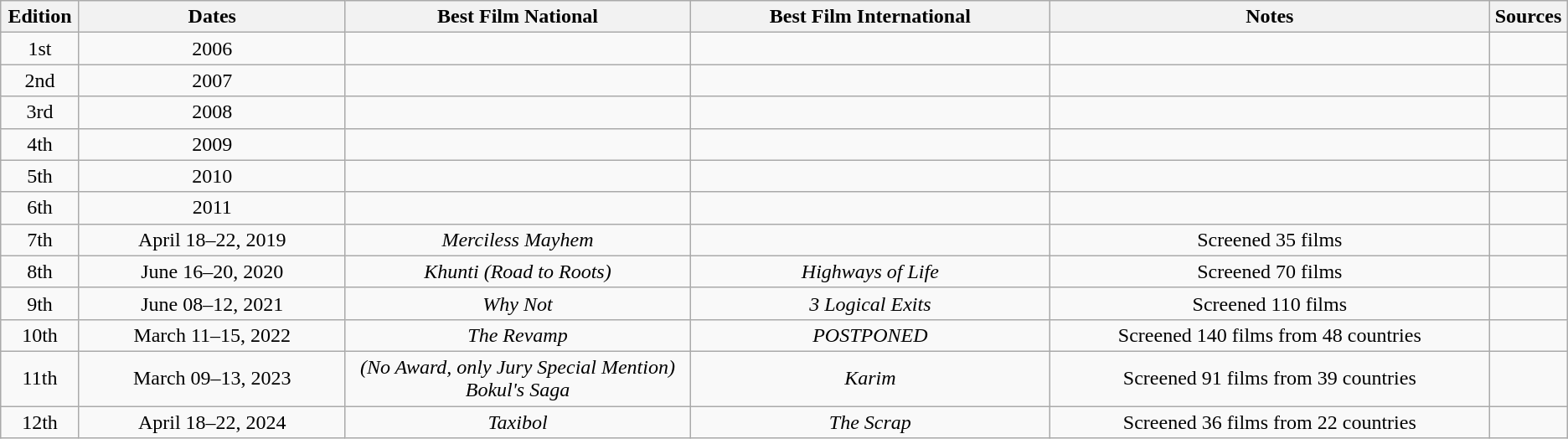<table class="sortable wikitable"  style="text-align: center">
<tr>
<th width= "5%">Edition</th>
<th width= "17%">Dates</th>
<th width= "22%">Best Film National</th>
<th width= "23%">Best Film International</th>
<th width= "28%">Notes</th>
<th width= "5%">Sources</th>
</tr>
<tr>
<td>1st</td>
<td>2006</td>
<td></td>
<td></td>
<td></td>
<td></td>
</tr>
<tr>
<td>2nd</td>
<td>2007</td>
<td></td>
<td></td>
<td></td>
<td></td>
</tr>
<tr>
<td>3rd</td>
<td>2008</td>
<td></td>
<td></td>
<td></td>
<td></td>
</tr>
<tr>
<td>4th</td>
<td>2009</td>
<td></td>
<td></td>
<td></td>
<td></td>
</tr>
<tr>
<td>5th</td>
<td>2010</td>
<td></td>
<td></td>
<td></td>
<td></td>
</tr>
<tr>
<td>6th</td>
<td>2011</td>
<td></td>
<td></td>
<td></td>
<td></td>
</tr>
<tr>
<td>7th</td>
<td>April 18–22, 2019</td>
<td><em>Merciless Mayhem</em></td>
<td></td>
<td>Screened 35 films</td>
<td></td>
</tr>
<tr>
<td>8th</td>
<td>June 16–20, 2020</td>
<td><em>Khunti (Road to Roots)</em></td>
<td><em>Highways of Life</em></td>
<td>Screened 70 films</td>
<td></td>
</tr>
<tr>
<td>9th</td>
<td>June 08–12, 2021</td>
<td><em>Why Not</em></td>
<td><em>3 Logical Exits</em></td>
<td>Screened 110 films</td>
<td></td>
</tr>
<tr>
<td>10th</td>
<td>March 11–15, 2022</td>
<td><em>The Revamp</em></td>
<td><em>POSTPONED</em></td>
<td>Screened 140 films from 48 countries</td>
<td></td>
</tr>
<tr>
<td>11th</td>
<td>March 09–13, 2023</td>
<td><em>(No Award, only Jury Special Mention) Bokul's Saga</em></td>
<td><em>Karim</em></td>
<td>Screened 91 films from 39 countries</td>
<td></td>
</tr>
<tr>
<td>12th</td>
<td>April 18–22, 2024</td>
<td><em>Taxibol</em></td>
<td><em>The Scrap</em></td>
<td>Screened 36 films from 22 countries</td>
<td></td>
</tr>
</table>
